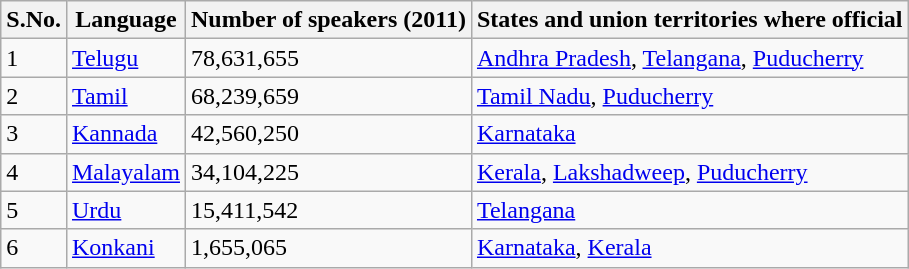<table class="sortable wikitable" style="text-align:left;" style="font-size: 85%">
<tr>
<th>S.No.</th>
<th>Language</th>
<th>Number of speakers (2011)</th>
<th>States and union territories where official</th>
</tr>
<tr>
<td>1</td>
<td><a href='#'>Telugu</a></td>
<td>78,631,655</td>
<td><a href='#'>Andhra Pradesh</a>, <a href='#'>Telangana</a>, <a href='#'>Puducherry</a></td>
</tr>
<tr>
<td>2</td>
<td><a href='#'>Tamil</a></td>
<td>68,239,659</td>
<td><a href='#'>Tamil Nadu</a>, <a href='#'>Puducherry</a></td>
</tr>
<tr>
<td>3</td>
<td><a href='#'>Kannada</a></td>
<td>42,560,250</td>
<td><a href='#'>Karnataka</a></td>
</tr>
<tr>
<td>4</td>
<td><a href='#'>Malayalam</a></td>
<td>34,104,225</td>
<td><a href='#'>Kerala</a>, <a href='#'>Lakshadweep</a>, <a href='#'>Puducherry</a></td>
</tr>
<tr>
<td>5</td>
<td><a href='#'>Urdu</a></td>
<td>15,411,542</td>
<td><a href='#'>Telangana</a></td>
</tr>
<tr>
<td>6</td>
<td><a href='#'>Konkani</a></td>
<td>1,655,065</td>
<td><a href='#'>Karnataka</a>, <a href='#'>Kerala</a></td>
</tr>
</table>
